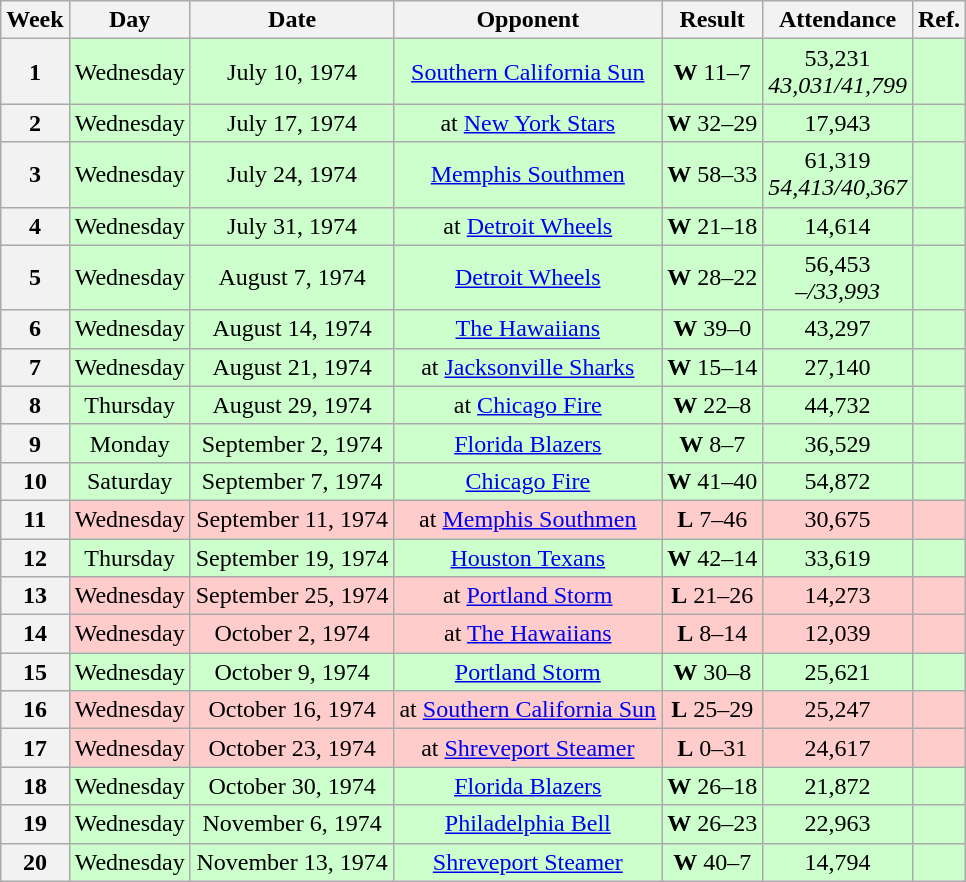<table class="wikitable">
<tr>
<th>Week</th>
<th>Day</th>
<th>Date</th>
<th>Opponent</th>
<th>Result</th>
<th>Attendance</th>
<th>Ref.</th>
</tr>
<tr align="center" bgcolor="#CCFFCC">
<th>1</th>
<td>Wednesday</td>
<td>July 10, 1974</td>
<td><a href='#'>Southern California Sun</a></td>
<td><strong>W</strong> 11–7</td>
<td>53,231<br><em>43,031/41,799</em> </td>
<td></td>
</tr>
<tr align="center" bgcolor="#CCFFCC">
<th>2</th>
<td>Wednesday</td>
<td>July 17, 1974</td>
<td>at <a href='#'>New York Stars</a></td>
<td><strong>W</strong> 32–29</td>
<td>17,943</td>
<td></td>
</tr>
<tr align="center" bgcolor="#CCFFCC">
<th>3</th>
<td>Wednesday</td>
<td>July 24, 1974</td>
<td><a href='#'>Memphis Southmen</a></td>
<td><strong>W</strong> 58–33</td>
<td>61,319<br><em>54,413/40,367</em> </td>
<td></td>
</tr>
<tr align="center" bgcolor="#CCFFCC">
<th>4</th>
<td>Wednesday</td>
<td>July 31, 1974</td>
<td>at <a href='#'>Detroit Wheels</a></td>
<td><strong>W</strong> 21–18</td>
<td>14,614</td>
<td></td>
</tr>
<tr align="center" bgcolor="#CCFFCC">
<th>5</th>
<td>Wednesday</td>
<td>August 7, 1974</td>
<td><a href='#'>Detroit Wheels</a></td>
<td><strong>W</strong> 28–22</td>
<td>56,453<br><em>–/33,993</em> </td>
<td></td>
</tr>
<tr align="center" bgcolor="#CCFFCC">
<th>6</th>
<td>Wednesday</td>
<td>August 14, 1974</td>
<td><a href='#'>The Hawaiians</a></td>
<td><strong>W</strong> 39–0</td>
<td>43,297</td>
<td></td>
</tr>
<tr align="center" bgcolor="#CCFFCC">
<th>7</th>
<td>Wednesday</td>
<td>August 21, 1974</td>
<td>at <a href='#'>Jacksonville Sharks</a></td>
<td><strong>W</strong> 15–14</td>
<td>27,140</td>
<td></td>
</tr>
<tr align="center" bgcolor="#CCFFCC">
<th>8</th>
<td>Thursday</td>
<td>August 29, 1974</td>
<td>at <a href='#'>Chicago Fire</a></td>
<td><strong>W</strong> 22–8</td>
<td>44,732</td>
<td></td>
</tr>
<tr align="center" bgcolor="#CCFFCC">
<th>9</th>
<td>Monday</td>
<td>September 2, 1974</td>
<td><a href='#'>Florida Blazers</a></td>
<td><strong>W</strong> 8–7</td>
<td>36,529</td>
<td></td>
</tr>
<tr align="center" bgcolor="#CCFFCC">
<th>10</th>
<td>Saturday</td>
<td>September 7, 1974</td>
<td><a href='#'>Chicago Fire</a></td>
<td><strong>W</strong> 41–40</td>
<td>54,872</td>
<td></td>
</tr>
<tr align="center" bgcolor="#FFCCCC">
<th>11</th>
<td>Wednesday</td>
<td>September 11, 1974</td>
<td>at <a href='#'>Memphis Southmen</a></td>
<td><strong>L</strong> 7–46</td>
<td>30,675</td>
<td></td>
</tr>
<tr align="center" bgcolor="#CCFFCC">
<th>12</th>
<td>Thursday</td>
<td>September 19, 1974</td>
<td><a href='#'>Houston Texans</a></td>
<td><strong>W</strong> 42–14</td>
<td>33,619</td>
<td></td>
</tr>
<tr align="center" bgcolor="#FFCCCC">
<th>13</th>
<td>Wednesday</td>
<td>September 25, 1974</td>
<td>at <a href='#'>Portland Storm</a></td>
<td><strong>L</strong> 21–26</td>
<td>14,273</td>
<td></td>
</tr>
<tr align="center" bgcolor="#FFCCCC">
<th>14</th>
<td>Wednesday</td>
<td>October 2, 1974</td>
<td>at <a href='#'>The Hawaiians</a></td>
<td><strong>L</strong> 8–14</td>
<td>12,039</td>
<td></td>
</tr>
<tr align="center" bgcolor="#CCFFCC">
<th>15</th>
<td>Wednesday</td>
<td>October 9, 1974</td>
<td><a href='#'>Portland Storm</a></td>
<td><strong>W</strong> 30–8</td>
<td>25,621</td>
<td></td>
</tr>
<tr align="center" bgcolor="#FFCCCC">
<th>16</th>
<td>Wednesday</td>
<td>October 16, 1974</td>
<td>at <a href='#'>Southern California Sun</a></td>
<td><strong>L</strong> 25–29</td>
<td>25,247</td>
<td></td>
</tr>
<tr align="center" bgcolor="#FFCCCC">
<th>17</th>
<td>Wednesday</td>
<td>October 23, 1974</td>
<td>at <a href='#'>Shreveport Steamer</a></td>
<td><strong>L</strong> 0–31</td>
<td>24,617</td>
<td></td>
</tr>
<tr align="center" bgcolor="#CCFFCC">
<th>18</th>
<td>Wednesday</td>
<td>October 30, 1974</td>
<td><a href='#'>Florida Blazers</a></td>
<td><strong>W</strong> 26–18</td>
<td>21,872</td>
<td></td>
</tr>
<tr align="center" bgcolor="#CCFFCC">
<th>19</th>
<td>Wednesday</td>
<td>November 6, 1974</td>
<td><a href='#'>Philadelphia Bell</a></td>
<td><strong>W</strong> 26–23</td>
<td>22,963</td>
<td></td>
</tr>
<tr align="center" bgcolor="#CCFFCC">
<th>20</th>
<td>Wednesday</td>
<td>November 13, 1974</td>
<td><a href='#'>Shreveport Steamer</a></td>
<td><strong>W</strong> 40–7</td>
<td>14,794</td>
<td></td>
</tr>
</table>
